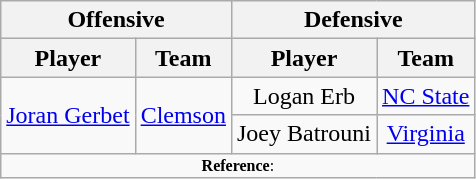<table class="wikitable" style="text-align: center;">
<tr>
<th colspan="2">Offensive</th>
<th colspan="2">Defensive</th>
</tr>
<tr>
<th>Player</th>
<th>Team</th>
<th>Player</th>
<th>Team</th>
</tr>
<tr>
<td rowspan=2><a href='#'>Joran Gerbet</a></td>
<td rowspan=2><a href='#'>Clemson</a></td>
<td>Logan Erb</td>
<td><a href='#'>NC State</a></td>
</tr>
<tr>
<td>Joey Batrouni</td>
<td><a href='#'>Virginia</a></td>
</tr>
<tr>
<td colspan="4"  style="font-size:8pt; text-align:center;"><strong>Reference</strong>:</td>
</tr>
</table>
